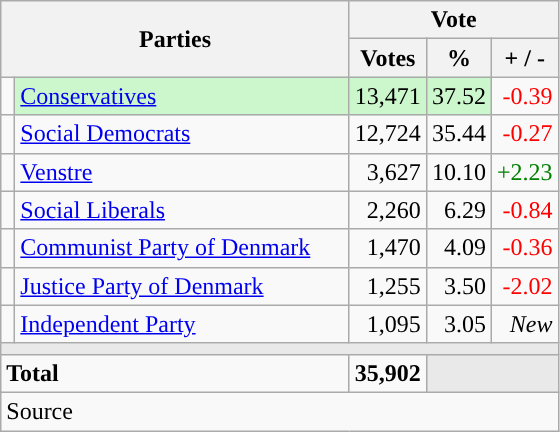<table class="wikitable" style="text-align:right;">
<tr>
<th style="text-align:centre;" rowspan="2" colspan="2" width="225">Parties</th>
<th colspan="3">Vote</th>
</tr>
<tr>
<th width="15">Votes</th>
<th width="15">%</th>
<th width="15">+ / -</th>
</tr>
<tr>
<td width="2" style="color:inherit;background:"></td>
<td bgcolor=#ccf7cc  align="left"><a href='#'>Conservatives</a></td>
<td bgcolor=#ccf7cc>13,471</td>
<td bgcolor=#ccf7cc>37.52</td>
<td style=color:red;>-0.39</td>
</tr>
<tr>
<td width="2" style="color:inherit;background:"></td>
<td align="left"><a href='#'>Social Democrats</a></td>
<td>12,724</td>
<td>35.44</td>
<td style=color:red;>-0.27</td>
</tr>
<tr>
<td width="2" style="color:inherit;background:"></td>
<td align="left"><a href='#'>Venstre</a></td>
<td>3,627</td>
<td>10.10</td>
<td style=color:green;>+2.23</td>
</tr>
<tr>
<td width="2" style="color:inherit;background:"></td>
<td align="left"><a href='#'>Social Liberals</a></td>
<td>2,260</td>
<td>6.29</td>
<td style=color:red;>-0.84</td>
</tr>
<tr>
<td width="2" style="color:inherit;background:"></td>
<td align="left"><a href='#'>Communist Party of Denmark</a></td>
<td>1,470</td>
<td>4.09</td>
<td style=color:red;>-0.36</td>
</tr>
<tr>
<td width="2" style="color:inherit;background:"></td>
<td align="left"><a href='#'>Justice Party of Denmark</a></td>
<td>1,255</td>
<td>3.50</td>
<td style=color:red;>-2.02</td>
</tr>
<tr>
<td width="2" style="color:inherit;background:"></td>
<td align="left"><a href='#'>Independent Party</a></td>
<td>1,095</td>
<td>3.05</td>
<td><em>New</em></td>
</tr>
<tr>
<td colspan="7" bgcolor="#E9E9E9"></td>
</tr>
<tr>
<td align="left" colspan="2"><strong>Total</strong></td>
<td><strong>35,902</strong></td>
<td bgcolor="#E9E9E9" colspan="2"></td>
</tr>
<tr>
<td align="left" colspan="6">Source</td>
</tr>
</table>
